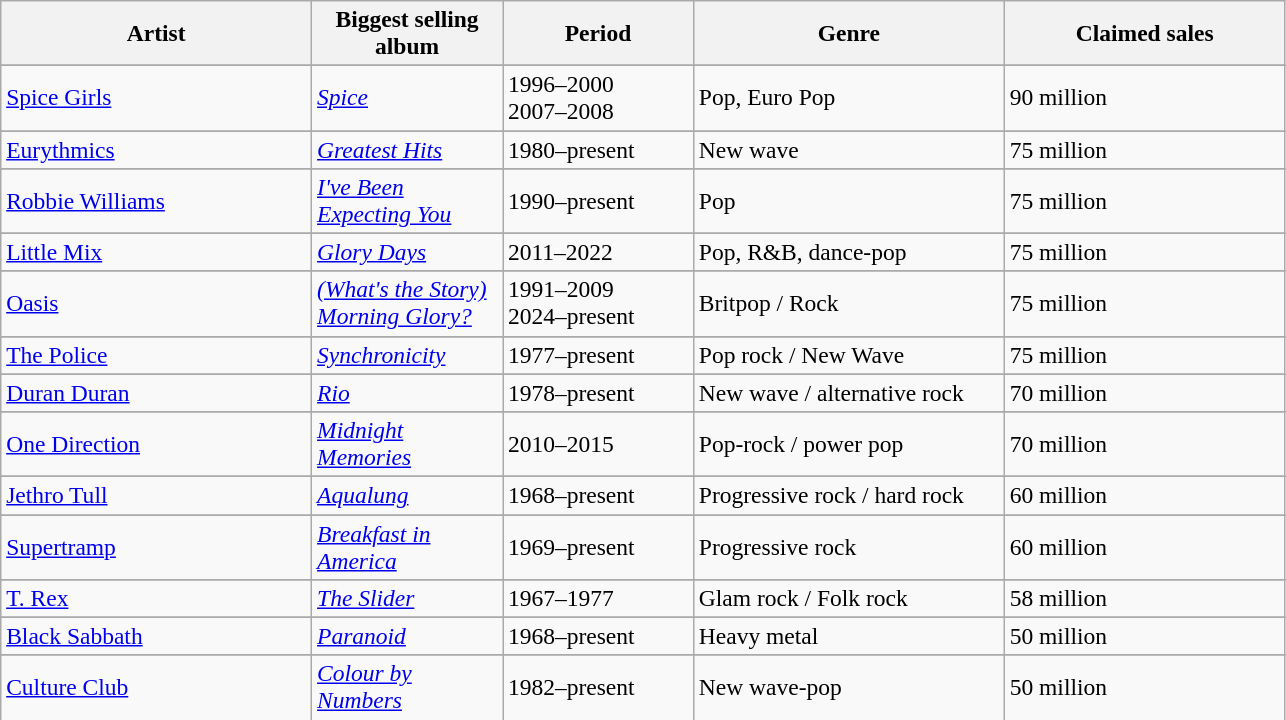<table class="wikitable sortable" style="font-size:98%;">
<tr>
<th width="200">Artist</th>
<th width="120">Biggest selling album</th>
<th width="120">Period</th>
<th width="200">Genre</th>
<th width="180">Claimed sales</th>
</tr>
<tr |-|-|-|-|-|-|-|-|-|-|-|-|-|->
</tr>
<tr |-|-|-|-|-|-|-|-|-|-|-|-|-|->
</tr>
<tr |-|-|-|-|-|-|-|-|-|-|-|-|-|->
</tr>
<tr |-|-|-|-|-|-|-|-|-|-|-|-|-|->
</tr>
<tr |-|-|-|-|-|-|-|-|-|-|-|-|-|->
<td><a href='#'>Spice Girls</a></td>
<td><em><a href='#'>Spice</a></em></td>
<td>1996–2000<br>2007–2008</td>
<td>Pop, Euro Pop</td>
<td>90 million</td>
</tr>
<tr>
</tr>
<tr>
</tr>
<tr>
</tr>
<tr>
</tr>
<tr>
<td><a href='#'>Eurythmics</a></td>
<td><em><a href='#'>Greatest Hits</a></em></td>
<td>1980–present</td>
<td>New wave</td>
<td>75 million</td>
</tr>
<tr>
</tr>
<tr>
</tr>
<tr>
</tr>
<tr>
<td><a href='#'>Robbie Williams</a></td>
<td><em><a href='#'>I've Been Expecting You</a></em></td>
<td>1990–present</td>
<td>Pop</td>
<td>75 million</td>
</tr>
<tr>
</tr>
<tr>
</tr>
<tr>
</tr>
<tr>
</tr>
<tr>
<td><a href='#'>Little Mix</a></td>
<td><a href='#'><em>Glory Days</em></a></td>
<td>2011–2022</td>
<td>Pop, R&B, dance-pop</td>
<td>75 million</td>
</tr>
<tr>
</tr>
<tr>
</tr>
<tr>
</tr>
<tr>
</tr>
<tr>
<td><a href='#'>Oasis</a></td>
<td><em><a href='#'>(What's the Story) Morning Glory?</a></em></td>
<td>1991–2009<br> 2024–present</td>
<td>Britpop / Rock</td>
<td>75 million</td>
</tr>
<tr>
</tr>
<tr>
</tr>
<tr>
</tr>
<tr>
<td><a href='#'>The Police</a></td>
<td><em><a href='#'>Synchronicity</a></em></td>
<td>1977–present</td>
<td>Pop rock / New Wave</td>
<td>75 million</td>
</tr>
<tr>
</tr>
<tr>
</tr>
<tr>
</tr>
<tr>
<td><a href='#'>Duran Duran</a></td>
<td><em><a href='#'>Rio</a></em></td>
<td>1978–present</td>
<td>New wave / alternative rock</td>
<td>70 million</td>
</tr>
<tr>
</tr>
<tr>
</tr>
<tr>
</tr>
<tr>
</tr>
<tr>
<td><a href='#'>One Direction</a></td>
<td><em><a href='#'>Midnight Memories</a></em></td>
<td>2010–2015</td>
<td>Pop-rock / power pop</td>
<td>70 million</td>
</tr>
<tr>
</tr>
<tr>
</tr>
<tr>
</tr>
<tr>
</tr>
<tr>
<td><a href='#'>Jethro Tull</a></td>
<td><em><a href='#'>Aqualung</a></em></td>
<td>1968–present</td>
<td>Progressive rock / hard rock</td>
<td>60 million</td>
</tr>
<tr>
</tr>
<tr>
</tr>
<tr>
</tr>
<tr>
</tr>
<tr>
</tr>
<tr>
<td><a href='#'>Supertramp</a></td>
<td><em><a href='#'>Breakfast in America</a></em></td>
<td>1969–present</td>
<td>Progressive rock</td>
<td>60 million</td>
</tr>
<tr>
</tr>
<tr>
</tr>
<tr>
</tr>
<tr>
</tr>
<tr>
<td><a href='#'>T. Rex</a></td>
<td><em><a href='#'>The Slider</a></em></td>
<td>1967–1977</td>
<td>Glam rock / Folk rock</td>
<td>58 million</td>
</tr>
<tr>
</tr>
<tr>
</tr>
<tr>
<td><a href='#'>Black Sabbath</a></td>
<td><em><a href='#'>Paranoid</a></em></td>
<td>1968–present</td>
<td>Heavy metal</td>
<td>50 million</td>
</tr>
<tr>
</tr>
<tr>
</tr>
<tr>
</tr>
<tr>
</tr>
<tr>
</tr>
<tr>
</tr>
<tr>
</tr>
<tr>
<td><a href='#'>Culture Club</a></td>
<td><em><a href='#'>Colour by Numbers</a></em></td>
<td>1982–present</td>
<td>New wave-pop</td>
<td>50 million</td>
</tr>
<tr>
</tr>
<tr>
</tr>
<tr>
</tr>
<tr>
</tr>
<tr>
</tr>
<tr>
</tr>
<tr>
</tr>
<tr>
</tr>
<tr>
</tr>
<tr>
</tr>
<tr>
</tr>
<tr>
</tr>
<tr>
</tr>
</table>
